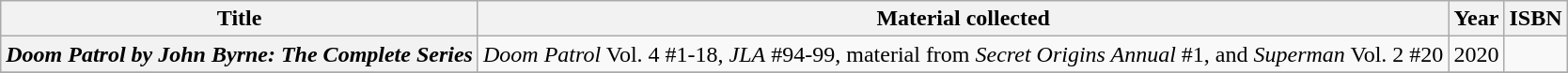<table class="wikitable plainrowheaders sortable">
<tr>
<th scope="col">Title</th>
<th scope="col">Material collected</th>
<th scope="col">Year</th>
<th scope="col">ISBN</th>
</tr>
<tr>
<th scope="row"><em>Doom Patrol by John Byrne: The Complete Series</em></th>
<td><em>Doom Patrol</em> Vol. 4 #1-18, <em>JLA</em> #94-99, material from <em>Secret Origins Annual</em> #1, and <em>Superman</em> Vol. 2 #20</td>
<td>2020</td>
<td></td>
</tr>
<tr>
</tr>
</table>
